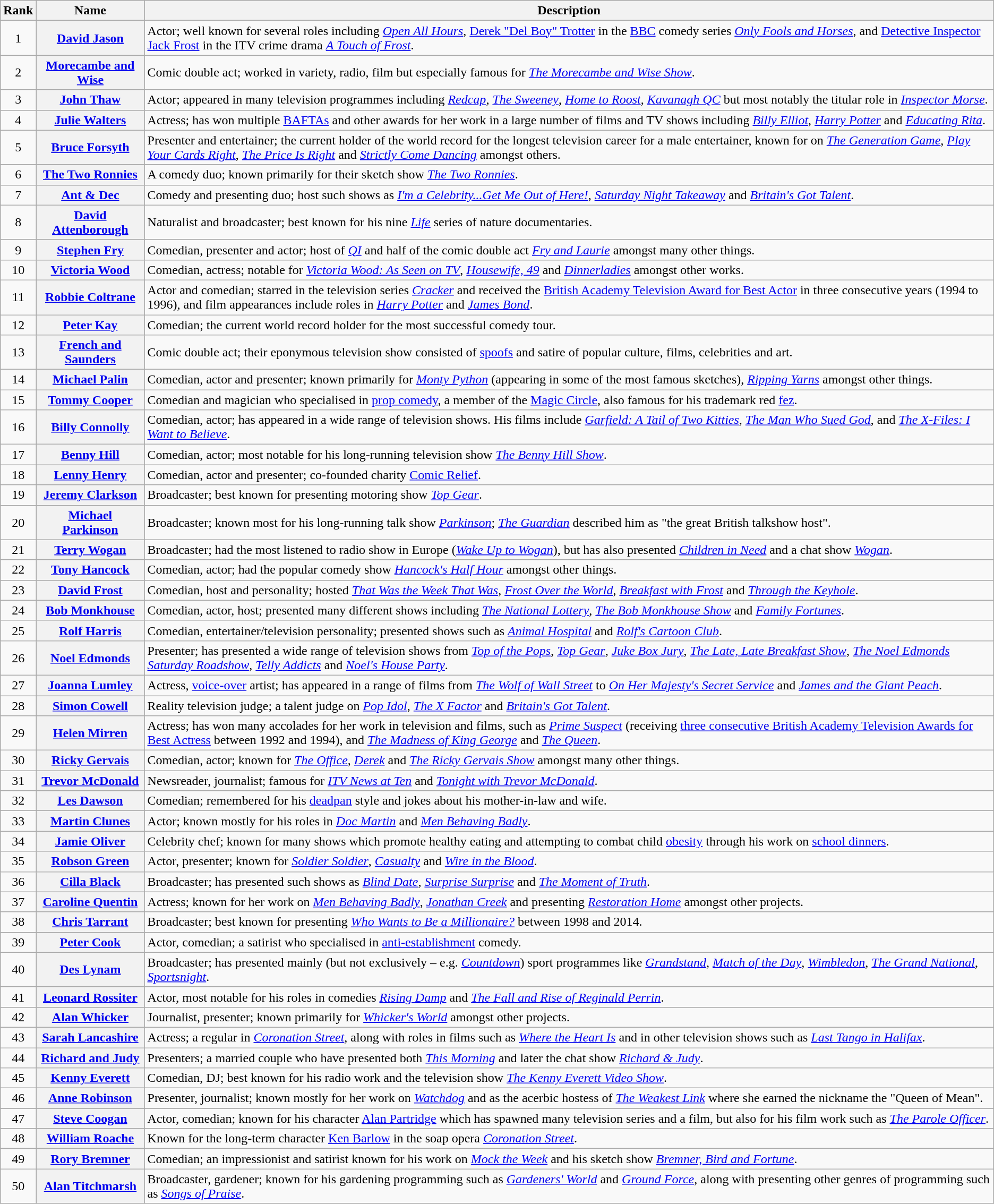<table class="wikitable sortable plainrowheaders">
<tr>
<th scope="col">Rank</th>
<th scope="col">Name</th>
<th scope="col" class="unsortable">Description</th>
</tr>
<tr>
<td align="center">1</td>
<th scope="row"><a href='#'>David Jason</a></th>
<td>Actor; well known for several roles including <em><a href='#'>Open All Hours</a></em>, <a href='#'>Derek "Del Boy" Trotter</a> in the <a href='#'>BBC</a> comedy series <em><a href='#'>Only Fools and Horses</a></em>, and <a href='#'>Detective Inspector</a> <a href='#'>Jack Frost</a> in the ITV crime drama <em><a href='#'>A Touch of Frost</a></em>.</td>
</tr>
<tr>
<td align="center">2</td>
<th scope="row"><a href='#'>Morecambe and Wise</a></th>
<td>Comic double act; worked in variety, radio, film but especially famous for <em><a href='#'>The Morecambe and Wise Show</a></em>.</td>
</tr>
<tr>
<td align="center">3</td>
<th scope="row"><a href='#'>John Thaw</a></th>
<td>Actor; appeared in many television programmes including <a href='#'><em>Redcap</em></a>, <em><a href='#'>The Sweeney</a></em>, <em><a href='#'>Home to Roost</a></em>, <em><a href='#'>Kavanagh QC</a></em> but most notably the titular role in <em><a href='#'>Inspector Morse</a></em>.</td>
</tr>
<tr>
<td align="center">4</td>
<th scope="row"><a href='#'>Julie Walters</a></th>
<td>Actress; has won multiple <a href='#'>BAFTAs</a> and other awards for her work in a large number of films and TV shows including <em><a href='#'>Billy Elliot</a></em>, <em><a href='#'>Harry Potter</a></em> and <em><a href='#'>Educating Rita</a></em>.</td>
</tr>
<tr>
<td align="center">5</td>
<th scope="row"><a href='#'>Bruce Forsyth</a></th>
<td>Presenter and entertainer; the current holder of the world record for the longest television career for a male entertainer, known for on <em><a href='#'>The Generation Game</a></em>, <em><a href='#'>Play Your Cards Right</a></em>, <em><a href='#'>The Price Is Right</a></em> and <em><a href='#'>Strictly Come Dancing</a></em> amongst others.</td>
</tr>
<tr>
<td align="center">6</td>
<th scope="row"><a href='#'>The Two Ronnies</a></th>
<td>A comedy duo; known primarily for their sketch show <em><a href='#'>The Two Ronnies</a></em>.</td>
</tr>
<tr>
<td align="center">7</td>
<th scope="row"><a href='#'>Ant & Dec</a></th>
<td>Comedy and presenting duo; host such shows as <em><a href='#'>I'm a Celebrity...Get Me Out of Here!</a></em>, <em><a href='#'>Saturday Night Takeaway</a></em> and <em><a href='#'>Britain's Got Talent</a></em>.</td>
</tr>
<tr>
<td align="center">8</td>
<th scope="row"><a href='#'>David Attenborough</a></th>
<td>Naturalist and broadcaster; best known for his nine <a href='#'><em>Life</em></a> series of nature documentaries.</td>
</tr>
<tr>
<td align="center">9</td>
<th scope="row"><a href='#'>Stephen Fry</a></th>
<td>Comedian, presenter and actor; host of <em><a href='#'>QI</a></em> and half of the comic double act <em><a href='#'>Fry and Laurie</a></em> amongst many other things.</td>
</tr>
<tr>
<td align="center">10</td>
<th scope="row"><a href='#'>Victoria Wood</a></th>
<td>Comedian, actress; notable for <em><a href='#'>Victoria Wood: As Seen on TV</a></em>, <em><a href='#'>Housewife, 49</a></em> and <em><a href='#'>Dinnerladies</a></em> amongst other works.</td>
</tr>
<tr>
<td align="center">11</td>
<th scope="row"><a href='#'>Robbie Coltrane</a></th>
<td>Actor and comedian; starred in the television series <em><a href='#'>Cracker</a></em> and received the <a href='#'>British Academy Television Award for Best Actor</a> in three consecutive years (1994 to 1996), and film appearances include roles in <em><a href='#'>Harry Potter</a></em> and <em><a href='#'>James Bond</a></em>.</td>
</tr>
<tr>
<td align="center">12</td>
<th scope="row"><a href='#'>Peter Kay</a></th>
<td>Comedian; the current world record holder for the most successful comedy tour.</td>
</tr>
<tr>
<td align="center">13</td>
<th scope="row"><a href='#'>French and Saunders</a></th>
<td>Comic double act; their eponymous television show consisted of <a href='#'>spoofs</a> and satire of popular culture, films, celebrities and art.</td>
</tr>
<tr>
<td align="center">14</td>
<th scope="row"><a href='#'>Michael Palin</a></th>
<td>Comedian, actor and presenter; known primarily for <em><a href='#'>Monty Python</a></em> (appearing in some of the most famous sketches), <em><a href='#'>Ripping Yarns</a></em> amongst other things.</td>
</tr>
<tr>
<td align="center">15</td>
<th scope="row"><a href='#'>Tommy Cooper</a></th>
<td>Comedian and magician who specialised in <a href='#'>prop comedy</a>, a member of the <a href='#'>Magic Circle</a>, also famous for his trademark red <a href='#'>fez</a>.</td>
</tr>
<tr>
<td align="center">16</td>
<th scope="row"><a href='#'>Billy Connolly</a></th>
<td>Comedian, actor; has appeared in a wide range of television shows. His films include <em><a href='#'>Garfield: A Tail of Two Kitties</a></em>, <em><a href='#'>The Man Who Sued God</a></em>, and <em><a href='#'>The X-Files: I Want to Believe</a></em>.</td>
</tr>
<tr>
<td align="center">17</td>
<th scope="row"><a href='#'>Benny Hill</a></th>
<td>Comedian, actor; most notable for his long-running television show <em><a href='#'>The Benny Hill Show</a></em>.</td>
</tr>
<tr>
<td align="center">18</td>
<th scope="row"><a href='#'>Lenny Henry</a></th>
<td>Comedian, actor and presenter; co-founded charity <a href='#'>Comic Relief</a>.</td>
</tr>
<tr>
<td align="center">19</td>
<th scope="row"><a href='#'>Jeremy Clarkson</a></th>
<td>Broadcaster; best known for presenting motoring show <em><a href='#'>Top Gear</a></em>.</td>
</tr>
<tr>
<td align="center">20</td>
<th scope="row"><a href='#'>Michael Parkinson</a></th>
<td>Broadcaster; known most for his long-running talk show <em><a href='#'>Parkinson</a></em>; <em><a href='#'>The Guardian</a></em> described him as "the great British talkshow host".</td>
</tr>
<tr>
<td align="center">21</td>
<th scope="row"><a href='#'>Terry Wogan</a></th>
<td>Broadcaster; had the most listened to radio show in Europe (<em><a href='#'>Wake Up to Wogan</a></em>), but has also presented <em><a href='#'>Children in Need</a></em> and a chat show <em><a href='#'>Wogan</a></em>.</td>
</tr>
<tr>
<td align="center">22</td>
<th scope="row"><a href='#'>Tony Hancock</a></th>
<td>Comedian, actor; had the popular comedy show <em><a href='#'>Hancock's Half Hour</a></em> amongst other things.</td>
</tr>
<tr>
<td align="center">23</td>
<th scope="row"><a href='#'>David Frost</a></th>
<td>Comedian, host and personality; hosted <em><a href='#'>That Was the Week That Was</a></em>, <em><a href='#'>Frost Over the World</a></em>, <em><a href='#'>Breakfast with Frost</a></em> and <em><a href='#'>Through the Keyhole</a></em>.</td>
</tr>
<tr>
<td align="center">24</td>
<th scope="row"><a href='#'>Bob Monkhouse</a></th>
<td>Comedian, actor, host; presented many different shows including <em><a href='#'>The National Lottery</a></em>, <em><a href='#'>The Bob Monkhouse Show</a></em> and <em><a href='#'>Family Fortunes</a></em>.</td>
</tr>
<tr>
<td align="center">25</td>
<th scope="row"><a href='#'>Rolf Harris</a></th>
<td>Comedian, entertainer/television personality; presented shows such as <em><a href='#'>Animal Hospital</a></em> and <em><a href='#'>Rolf's Cartoon Club</a></em>.</td>
</tr>
<tr>
<td align="center">26</td>
<th scope="row"><a href='#'>Noel Edmonds</a></th>
<td>Presenter; has presented a wide range of television shows from <em><a href='#'>Top of the Pops</a></em>, <em><a href='#'>Top Gear</a></em>, <em><a href='#'>Juke Box Jury</a></em>, <em><a href='#'>The Late, Late Breakfast Show</a></em>, <em><a href='#'>The Noel Edmonds Saturday Roadshow</a></em>, <em><a href='#'>Telly Addicts</a></em> and <em><a href='#'>Noel's House Party</a></em>.</td>
</tr>
<tr>
<td align="center">27</td>
<th scope="row"><a href='#'>Joanna Lumley</a></th>
<td>Actress, <a href='#'>voice-over</a> artist; has appeared in a range of films from <em><a href='#'>The Wolf of Wall Street</a></em> to <em><a href='#'>On Her Majesty's Secret Service</a></em> and <em><a href='#'>James and the Giant Peach</a></em>.</td>
</tr>
<tr>
<td align="center">28</td>
<th scope="row"><a href='#'>Simon Cowell</a></th>
<td>Reality television judge; a talent judge on <em><a href='#'>Pop Idol</a></em>, <em><a href='#'>The X Factor</a></em> and <em><a href='#'>Britain's Got Talent</a></em>.</td>
</tr>
<tr>
<td align="center">29</td>
<th scope="row"><a href='#'>Helen Mirren</a></th>
<td>Actress; has won many accolades for her work in television and films, such as <em><a href='#'>Prime Suspect</a></em> (receiving <a href='#'>three consecutive British Academy Television Awards for Best Actress</a> between 1992 and 1994), and <em><a href='#'>The Madness of King George</a></em> and <em><a href='#'>The Queen</a></em>.</td>
</tr>
<tr>
<td align="center">30</td>
<th scope="row"><a href='#'>Ricky Gervais</a></th>
<td>Comedian, actor; known for <em><a href='#'>The Office</a></em>, <em><a href='#'>Derek</a></em> and <em><a href='#'>The Ricky Gervais Show</a></em> amongst many other things.</td>
</tr>
<tr>
<td align="center">31</td>
<th scope="row"><a href='#'>Trevor McDonald</a></th>
<td>Newsreader, journalist; famous for <em><a href='#'>ITV News at Ten</a></em> and <em><a href='#'>Tonight with Trevor McDonald</a></em>.</td>
</tr>
<tr>
<td align="center">32</td>
<th scope="row"><a href='#'>Les Dawson</a></th>
<td>Comedian; remembered for his <a href='#'>deadpan</a> style and jokes about his mother-in-law and wife.</td>
</tr>
<tr>
<td align="center">33</td>
<th scope="row"><a href='#'>Martin Clunes</a></th>
<td>Actor; known mostly for his roles in <em><a href='#'>Doc Martin</a></em> and <em><a href='#'>Men Behaving Badly</a></em>.</td>
</tr>
<tr>
<td align="center">34</td>
<th scope="row"><a href='#'>Jamie Oliver</a></th>
<td>Celebrity chef; known for many shows which promote healthy eating and attempting to combat child <a href='#'>obesity</a> through his work on <a href='#'>school dinners</a>.</td>
</tr>
<tr>
<td align="center">35</td>
<th scope="row"><a href='#'>Robson Green</a></th>
<td>Actor, presenter; known for <em><a href='#'>Soldier Soldier</a></em>, <em><a href='#'>Casualty</a></em> and <em><a href='#'>Wire in the Blood</a></em>.</td>
</tr>
<tr>
<td align="center">36</td>
<th scope="row"><a href='#'>Cilla Black</a></th>
<td>Broadcaster; has presented such shows as <em><a href='#'>Blind Date</a></em>, <em><a href='#'>Surprise Surprise</a></em> and <em><a href='#'>The Moment of Truth</a></em>.</td>
</tr>
<tr>
<td align="center">37</td>
<th scope="row"><a href='#'>Caroline Quentin</a></th>
<td>Actress; known for her work on <em><a href='#'>Men Behaving Badly</a></em>, <em><a href='#'>Jonathan Creek</a></em> and presenting <em><a href='#'>Restoration Home</a></em> amongst other projects.</td>
</tr>
<tr>
<td align="center">38</td>
<th scope="row"><a href='#'>Chris Tarrant</a></th>
<td>Broadcaster; best known for presenting <em><a href='#'>Who Wants to Be a Millionaire?</a></em> between 1998 and 2014.</td>
</tr>
<tr>
<td align="center">39</td>
<th scope="row"><a href='#'>Peter Cook</a></th>
<td>Actor, comedian; a satirist who specialised in <a href='#'>anti-establishment</a> comedy.</td>
</tr>
<tr>
<td align="center">40</td>
<th scope="row"><a href='#'>Des Lynam</a></th>
<td>Broadcaster; has presented mainly (but not exclusively – e.g. <em><a href='#'>Countdown</a></em>) sport programmes like <em><a href='#'>Grandstand</a></em>, <em><a href='#'>Match of the Day</a></em>, <em><a href='#'>Wimbledon</a></em>, <em><a href='#'>The Grand National</a></em>, <em><a href='#'>Sportsnight</a></em>.</td>
</tr>
<tr>
<td align="center">41</td>
<th scope="row"><a href='#'>Leonard Rossiter</a></th>
<td>Actor, most notable for his roles in comedies <em><a href='#'>Rising Damp</a></em> and <em><a href='#'>The Fall and Rise of Reginald Perrin</a></em>.</td>
</tr>
<tr>
<td align="center">42</td>
<th scope="row"><a href='#'>Alan Whicker</a></th>
<td>Journalist, presenter; known primarily for <em><a href='#'>Whicker's World</a></em> amongst other projects.</td>
</tr>
<tr>
<td align="center">43</td>
<th scope="row"><a href='#'>Sarah Lancashire</a></th>
<td>Actress; a regular in <em><a href='#'>Coronation Street</a></em>, along with roles in films such as <em><a href='#'>Where the Heart Is</a></em> and in other television shows such as <em><a href='#'>Last Tango in Halifax</a></em>.</td>
</tr>
<tr>
<td align="center">44</td>
<th scope="row"><a href='#'>Richard and Judy</a></th>
<td>Presenters; a married couple who have presented both <em><a href='#'>This Morning</a></em> and later the chat show <em><a href='#'>Richard & Judy</a></em>.</td>
</tr>
<tr>
<td align="center">45</td>
<th scope="row"><a href='#'>Kenny Everett</a></th>
<td>Comedian, DJ; best known for his radio work and the television show <em><a href='#'>The Kenny Everett Video Show</a></em>.</td>
</tr>
<tr>
<td align="center">46</td>
<th scope="row"><a href='#'>Anne Robinson</a></th>
<td>Presenter, journalist; known mostly for her work on <em><a href='#'>Watchdog</a></em> and as the acerbic hostess of <em><a href='#'>The Weakest Link</a></em> where she earned the nickname the "Queen of Mean".</td>
</tr>
<tr>
<td align="center">47</td>
<th scope="row"><a href='#'>Steve Coogan</a></th>
<td>Actor, comedian; known for his character <a href='#'>Alan Partridge</a> which has spawned many television series and a film, but also for his film work such as <em><a href='#'>The Parole Officer</a></em>.</td>
</tr>
<tr>
<td align="center">48</td>
<th scope="row"><a href='#'>William Roache</a></th>
<td>Known for the long-term character <a href='#'>Ken Barlow</a> in the soap opera <em><a href='#'>Coronation Street</a></em>.</td>
</tr>
<tr>
<td align="center">49</td>
<th scope="row"><a href='#'>Rory Bremner</a></th>
<td>Comedian; an impressionist and satirist known for his work on <em><a href='#'>Mock the Week</a></em> and his sketch show <em><a href='#'>Bremner, Bird and Fortune</a></em>.</td>
</tr>
<tr>
<td align="center">50</td>
<th scope="row"><a href='#'>Alan Titchmarsh</a></th>
<td>Broadcaster, gardener; known for his gardening programming such as <em><a href='#'>Gardeners' World</a></em> and  <em><a href='#'>Ground Force</a></em>, along with presenting other genres of programming such as <em><a href='#'>Songs of Praise</a></em>.</td>
</tr>
</table>
